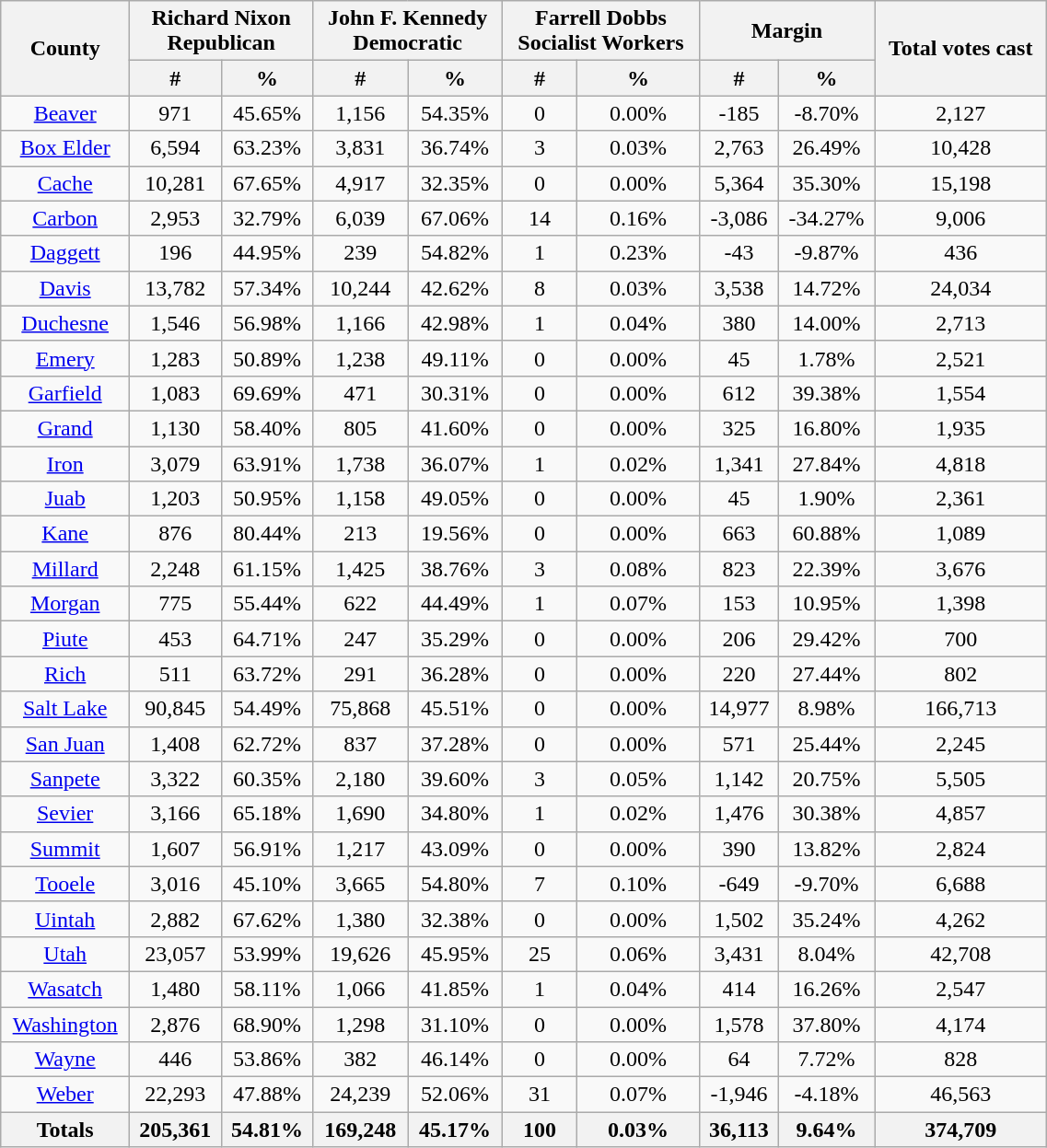<table width="60%"  class="wikitable sortable" style="text-align:center">
<tr>
<th style="text-align:center;" rowspan="2">County</th>
<th style="text-align:center;" colspan="2">Richard Nixon<br>Republican</th>
<th style="text-align:center;" colspan="2">John F. Kennedy<br>Democratic</th>
<th style="text-align:center;" colspan="2">Farrell Dobbs<br>Socialist Workers</th>
<th style="text-align:center;" colspan="2">Margin</th>
<th style="text-align:center;" rowspan="2">Total votes cast</th>
</tr>
<tr>
<th style="text-align:center;" data-sort-type="number">#</th>
<th style="text-align:center;" data-sort-type="number">%</th>
<th style="text-align:center;" data-sort-type="number">#</th>
<th style="text-align:center;" data-sort-type="number">%</th>
<th style="text-align:center;" data-sort-type="number">#</th>
<th style="text-align:center;" data-sort-type="number">%</th>
<th style="text-align:center;" data-sort-type="number">#</th>
<th style="text-align:center;" data-sort-type="number">%</th>
</tr>
<tr style="text-align:center;">
<td><a href='#'>Beaver</a></td>
<td>971</td>
<td>45.65%</td>
<td>1,156</td>
<td>54.35%</td>
<td>0</td>
<td>0.00%</td>
<td>-185</td>
<td>-8.70%</td>
<td>2,127</td>
</tr>
<tr style="text-align:center;">
<td><a href='#'>Box Elder</a></td>
<td>6,594</td>
<td>63.23%</td>
<td>3,831</td>
<td>36.74%</td>
<td>3</td>
<td>0.03%</td>
<td>2,763</td>
<td>26.49%</td>
<td>10,428</td>
</tr>
<tr style="text-align:center;">
<td><a href='#'>Cache</a></td>
<td>10,281</td>
<td>67.65%</td>
<td>4,917</td>
<td>32.35%</td>
<td>0</td>
<td>0.00%</td>
<td>5,364</td>
<td>35.30%</td>
<td>15,198</td>
</tr>
<tr style="text-align:center;">
<td><a href='#'>Carbon</a></td>
<td>2,953</td>
<td>32.79%</td>
<td>6,039</td>
<td>67.06%</td>
<td>14</td>
<td>0.16%</td>
<td>-3,086</td>
<td>-34.27%</td>
<td>9,006</td>
</tr>
<tr style="text-align:center;">
<td><a href='#'>Daggett</a></td>
<td>196</td>
<td>44.95%</td>
<td>239</td>
<td>54.82%</td>
<td>1</td>
<td>0.23%</td>
<td>-43</td>
<td>-9.87%</td>
<td>436</td>
</tr>
<tr style="text-align:center;">
<td><a href='#'>Davis</a></td>
<td>13,782</td>
<td>57.34%</td>
<td>10,244</td>
<td>42.62%</td>
<td>8</td>
<td>0.03%</td>
<td>3,538</td>
<td>14.72%</td>
<td>24,034</td>
</tr>
<tr style="text-align:center;">
<td><a href='#'>Duchesne</a></td>
<td>1,546</td>
<td>56.98%</td>
<td>1,166</td>
<td>42.98%</td>
<td>1</td>
<td>0.04%</td>
<td>380</td>
<td>14.00%</td>
<td>2,713</td>
</tr>
<tr style="text-align:center;">
<td><a href='#'>Emery</a></td>
<td>1,283</td>
<td>50.89%</td>
<td>1,238</td>
<td>49.11%</td>
<td>0</td>
<td>0.00%</td>
<td>45</td>
<td>1.78%</td>
<td>2,521</td>
</tr>
<tr style="text-align:center;">
<td><a href='#'>Garfield</a></td>
<td>1,083</td>
<td>69.69%</td>
<td>471</td>
<td>30.31%</td>
<td>0</td>
<td>0.00%</td>
<td>612</td>
<td>39.38%</td>
<td>1,554</td>
</tr>
<tr style="text-align:center;">
<td><a href='#'>Grand</a></td>
<td>1,130</td>
<td>58.40%</td>
<td>805</td>
<td>41.60%</td>
<td>0</td>
<td>0.00%</td>
<td>325</td>
<td>16.80%</td>
<td>1,935</td>
</tr>
<tr style="text-align:center;">
<td><a href='#'>Iron</a></td>
<td>3,079</td>
<td>63.91%</td>
<td>1,738</td>
<td>36.07%</td>
<td>1</td>
<td>0.02%</td>
<td>1,341</td>
<td>27.84%</td>
<td>4,818</td>
</tr>
<tr style="text-align:center;">
<td><a href='#'>Juab</a></td>
<td>1,203</td>
<td>50.95%</td>
<td>1,158</td>
<td>49.05%</td>
<td>0</td>
<td>0.00%</td>
<td>45</td>
<td>1.90%</td>
<td>2,361</td>
</tr>
<tr style="text-align:center;">
<td><a href='#'>Kane</a></td>
<td>876</td>
<td>80.44%</td>
<td>213</td>
<td>19.56%</td>
<td>0</td>
<td>0.00%</td>
<td>663</td>
<td>60.88%</td>
<td>1,089</td>
</tr>
<tr style="text-align:center;">
<td><a href='#'>Millard</a></td>
<td>2,248</td>
<td>61.15%</td>
<td>1,425</td>
<td>38.76%</td>
<td>3</td>
<td>0.08%</td>
<td>823</td>
<td>22.39%</td>
<td>3,676</td>
</tr>
<tr style="text-align:center;">
<td><a href='#'>Morgan</a></td>
<td>775</td>
<td>55.44%</td>
<td>622</td>
<td>44.49%</td>
<td>1</td>
<td>0.07%</td>
<td>153</td>
<td>10.95%</td>
<td>1,398</td>
</tr>
<tr style="text-align:center;">
<td><a href='#'>Piute</a></td>
<td>453</td>
<td>64.71%</td>
<td>247</td>
<td>35.29%</td>
<td>0</td>
<td>0.00%</td>
<td>206</td>
<td>29.42%</td>
<td>700</td>
</tr>
<tr style="text-align:center;">
<td><a href='#'>Rich</a></td>
<td>511</td>
<td>63.72%</td>
<td>291</td>
<td>36.28%</td>
<td>0</td>
<td>0.00%</td>
<td>220</td>
<td>27.44%</td>
<td>802</td>
</tr>
<tr style="text-align:center;">
<td><a href='#'>Salt Lake</a></td>
<td>90,845</td>
<td>54.49%</td>
<td>75,868</td>
<td>45.51%</td>
<td>0</td>
<td>0.00%</td>
<td>14,977</td>
<td>8.98%</td>
<td>166,713</td>
</tr>
<tr style="text-align:center;">
<td><a href='#'>San Juan</a></td>
<td>1,408</td>
<td>62.72%</td>
<td>837</td>
<td>37.28%</td>
<td>0</td>
<td>0.00%</td>
<td>571</td>
<td>25.44%</td>
<td>2,245</td>
</tr>
<tr style="text-align:center;">
<td><a href='#'>Sanpete</a></td>
<td>3,322</td>
<td>60.35%</td>
<td>2,180</td>
<td>39.60%</td>
<td>3</td>
<td>0.05%</td>
<td>1,142</td>
<td>20.75%</td>
<td>5,505</td>
</tr>
<tr style="text-align:center;">
<td><a href='#'>Sevier</a></td>
<td>3,166</td>
<td>65.18%</td>
<td>1,690</td>
<td>34.80%</td>
<td>1</td>
<td>0.02%</td>
<td>1,476</td>
<td>30.38%</td>
<td>4,857</td>
</tr>
<tr style="text-align:center;">
<td><a href='#'>Summit</a></td>
<td>1,607</td>
<td>56.91%</td>
<td>1,217</td>
<td>43.09%</td>
<td>0</td>
<td>0.00%</td>
<td>390</td>
<td>13.82%</td>
<td>2,824</td>
</tr>
<tr style="text-align:center;">
<td><a href='#'>Tooele</a></td>
<td>3,016</td>
<td>45.10%</td>
<td>3,665</td>
<td>54.80%</td>
<td>7</td>
<td>0.10%</td>
<td>-649</td>
<td>-9.70%</td>
<td>6,688</td>
</tr>
<tr style="text-align:center;">
<td><a href='#'>Uintah</a></td>
<td>2,882</td>
<td>67.62%</td>
<td>1,380</td>
<td>32.38%</td>
<td>0</td>
<td>0.00%</td>
<td>1,502</td>
<td>35.24%</td>
<td>4,262</td>
</tr>
<tr style="text-align:center;">
<td><a href='#'>Utah</a></td>
<td>23,057</td>
<td>53.99%</td>
<td>19,626</td>
<td>45.95%</td>
<td>25</td>
<td>0.06%</td>
<td>3,431</td>
<td>8.04%</td>
<td>42,708</td>
</tr>
<tr style="text-align:center;">
<td><a href='#'>Wasatch</a></td>
<td>1,480</td>
<td>58.11%</td>
<td>1,066</td>
<td>41.85%</td>
<td>1</td>
<td>0.04%</td>
<td>414</td>
<td>16.26%</td>
<td>2,547</td>
</tr>
<tr style="text-align:center;">
<td><a href='#'>Washington</a></td>
<td>2,876</td>
<td>68.90%</td>
<td>1,298</td>
<td>31.10%</td>
<td>0</td>
<td>0.00%</td>
<td>1,578</td>
<td>37.80%</td>
<td>4,174</td>
</tr>
<tr style="text-align:center;">
<td><a href='#'>Wayne</a></td>
<td>446</td>
<td>53.86%</td>
<td>382</td>
<td>46.14%</td>
<td>0</td>
<td>0.00%</td>
<td>64</td>
<td>7.72%</td>
<td>828</td>
</tr>
<tr style="text-align:center;">
<td><a href='#'>Weber</a></td>
<td>22,293</td>
<td>47.88%</td>
<td>24,239</td>
<td>52.06%</td>
<td>31</td>
<td>0.07%</td>
<td>-1,946</td>
<td>-4.18%</td>
<td>46,563</td>
</tr>
<tr style="text-align:center;">
<th>Totals</th>
<th>205,361</th>
<th>54.81%</th>
<th>169,248</th>
<th>45.17%</th>
<th>100</th>
<th>0.03%</th>
<th>36,113</th>
<th>9.64%</th>
<th>374,709</th>
</tr>
</table>
